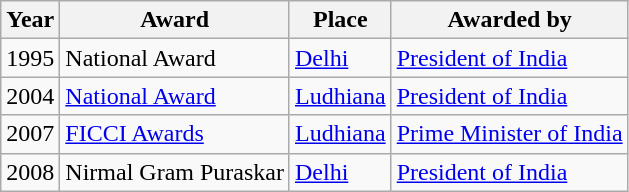<table class="wikitable">
<tr>
<th>Year</th>
<th>Award</th>
<th>Place</th>
<th>Awarded by</th>
</tr>
<tr>
<td>1995</td>
<td>National Award</td>
<td><a href='#'>Delhi</a></td>
<td><a href='#'>President of India</a></td>
</tr>
<tr>
<td>2004</td>
<td><a href='#'>National Award</a></td>
<td><a href='#'>Ludhiana</a></td>
<td><a href='#'>President of India</a></td>
</tr>
<tr>
<td>2007</td>
<td><a href='#'>FICCI Awards</a></td>
<td><a href='#'>Ludhiana</a></td>
<td><a href='#'>Prime Minister of India</a></td>
</tr>
<tr>
<td>2008</td>
<td>Nirmal Gram Puraskar</td>
<td><a href='#'>Delhi</a></td>
<td><a href='#'>President of India</a></td>
</tr>
</table>
